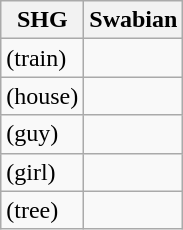<table class="wikitable">
<tr>
<th>SHG</th>
<th>Swabian</th>
</tr>
<tr>
<td> (train)</td>
<td></td>
</tr>
<tr>
<td> (house)</td>
<td></td>
</tr>
<tr>
<td> (guy)</td>
<td></td>
</tr>
<tr>
<td> (girl)</td>
<td></td>
</tr>
<tr>
<td> (tree)</td>
<td></td>
</tr>
</table>
